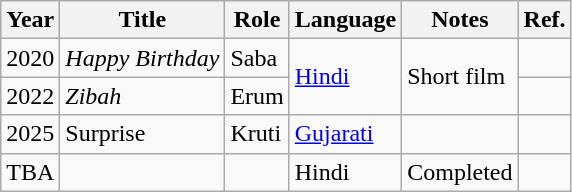<table class="wikitable sortable" style="text-align:left;">
<tr>
<th>Year</th>
<th>Title</th>
<th>Role</th>
<th>Language</th>
<th class="unsortable">Notes</th>
<th class="unsortable">Ref.</th>
</tr>
<tr>
<td>2020</td>
<td><em>Happy Birthday</em></td>
<td>Saba</td>
<td rowspan="2"><a href='#'>Hindi</a></td>
<td rowspan="2">Short film</td>
<td></td>
</tr>
<tr>
<td>2022</td>
<td><em>Zibah</em></td>
<td>Erum</td>
<td></td>
</tr>
<tr>
<td>2025</td>
<td>Surprise</td>
<td>Kruti</td>
<td><a href='#'>Gujarati</a></td>
<td></td>
<td></td>
</tr>
<tr>
<td>TBA</td>
<td></td>
<td></td>
<td>Hindi</td>
<td>Completed</td>
<td></td>
</tr>
</table>
